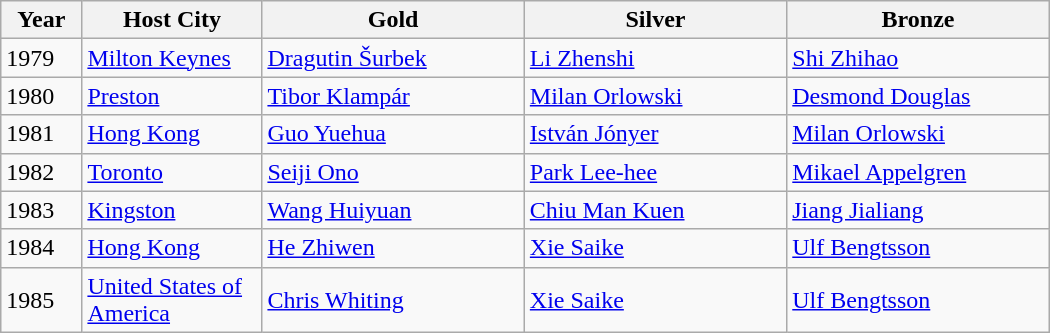<table class="wikitable" style="text-align: left; width: 700px;">
<tr>
<th style="width:20px;">Year</th>
<th style="width:80px;">Host City</th>
<th style="width:120px;" style="background-color: gold">Gold</th>
<th style="width:120px;" style="background-color: silver">Silver</th>
<th style="width:120px;" style="background-color: #cc9966">Bronze</th>
</tr>
<tr>
<td>1979</td>
<td><a href='#'>Milton Keynes</a></td>
<td> <a href='#'>Dragutin Šurbek</a></td>
<td> <a href='#'>Li Zhenshi</a></td>
<td> <a href='#'>Shi Zhihao</a></td>
</tr>
<tr>
<td>1980</td>
<td><a href='#'>Preston</a></td>
<td> <a href='#'>Tibor Klampár</a></td>
<td> <a href='#'>Milan Orlowski</a></td>
<td> <a href='#'>Desmond Douglas</a></td>
</tr>
<tr>
<td>1981</td>
<td><a href='#'>Hong Kong</a></td>
<td> <a href='#'>Guo Yuehua</a></td>
<td> <a href='#'>István Jónyer</a></td>
<td> <a href='#'>Milan Orlowski</a></td>
</tr>
<tr>
<td>1982</td>
<td><a href='#'>Toronto</a></td>
<td> <a href='#'>Seiji Ono</a></td>
<td> <a href='#'>Park Lee-hee</a></td>
<td> <a href='#'>Mikael Appelgren</a></td>
</tr>
<tr>
<td>1983</td>
<td><a href='#'>Kingston</a></td>
<td> <a href='#'>Wang Huiyuan</a></td>
<td> <a href='#'>Chiu Man Kuen</a></td>
<td> <a href='#'>Jiang Jialiang</a></td>
</tr>
<tr>
<td>1984</td>
<td><a href='#'>Hong Kong</a></td>
<td> <a href='#'>He Zhiwen</a></td>
<td> <a href='#'>Xie Saike</a></td>
<td> <a href='#'>Ulf Bengtsson</a></td>
</tr>
<tr>
<td>1985</td>
<td><a href='#'>United States of America</a></td>
<td> <a href='#'>Chris Whiting</a></td>
<td> <a href='#'>Xie Saike</a></td>
<td> <a href='#'>Ulf Bengtsson</a></td>
</tr>
</table>
